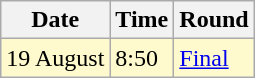<table class="wikitable">
<tr>
<th>Date</th>
<th>Time</th>
<th>Round</th>
</tr>
<tr style=background:lemonchiffon>
<td>19 August</td>
<td>8:50</td>
<td><a href='#'>Final</a></td>
</tr>
</table>
